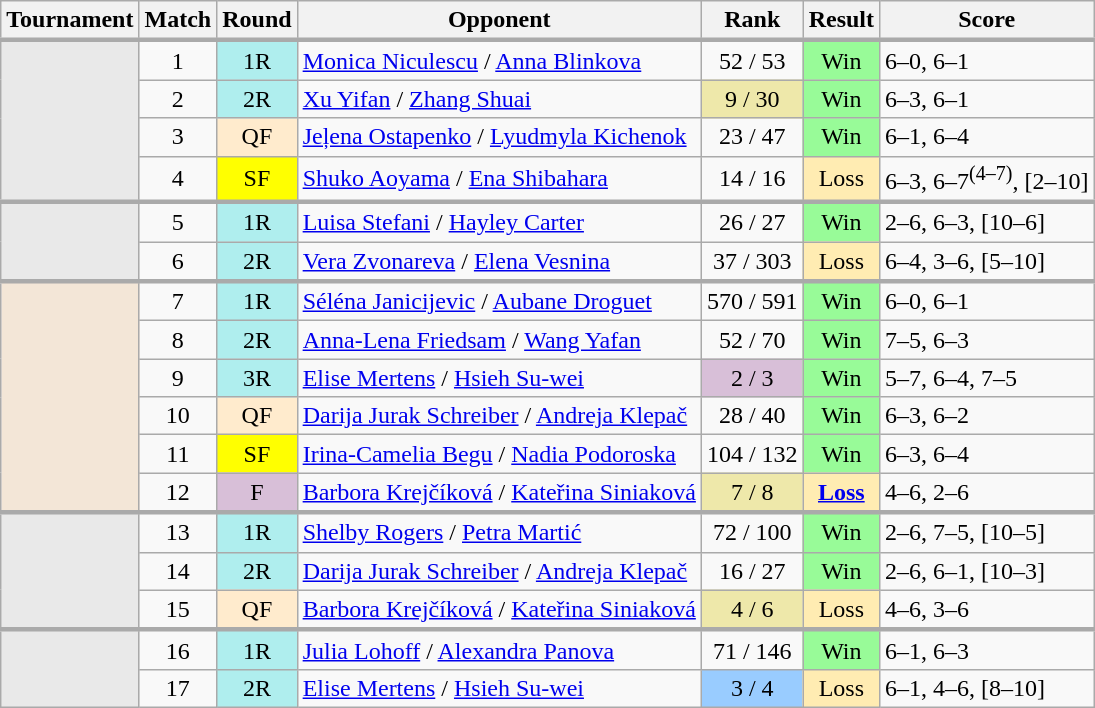<table class="wikitable">
<tr>
<th>Tournament</th>
<th>Match</th>
<th>Round</th>
<th>Opponent</th>
<th>Rank</th>
<th>Result</th>
<th>Score</th>
</tr>
<tr style="border-top:3px solid #aaaaaa">
<td rowspan="4" style="background:#e9e9e9; text-align:left"></td>
<td style="text-align:center">1</td>
<td style="text-align:center; background:#afeeee">1R</td>
<td> <a href='#'>Monica Niculescu</a> /  <a href='#'>Anna Blinkova</a></td>
<td style="text-align:center">52 / 53</td>
<td style="text-align:center; background:#98fb98">Win</td>
<td>6–0, 6–1</td>
</tr>
<tr>
<td style="text-align:center">2</td>
<td style="text-align:center; background:#afeeee">2R</td>
<td> <a href='#'>Xu Yifan</a> /  <a href='#'>Zhang Shuai</a></td>
<td style="text-align:center; background:#eee8aa">9 / 30</td>
<td style="text-align:center; background:#98fb98">Win</td>
<td>6–3, 6–1</td>
</tr>
<tr>
<td style="text-align:center">3</td>
<td style="text-align:center; background:#ffebcd">QF</td>
<td> <a href='#'>Jeļena Ostapenko</a> /  <a href='#'>Lyudmyla Kichenok</a></td>
<td style="text-align:center">23 / 47</td>
<td style="text-align:center; background:#98fb98">Win</td>
<td>6–1, 6–4</td>
</tr>
<tr>
<td style="text-align:center">4</td>
<td style="text-align:center; background:yellow">SF</td>
<td> <a href='#'>Shuko Aoyama</a> /  <a href='#'>Ena Shibahara</a> </td>
<td style="text-align:center">14 / 16</td>
<td style="text-align:center; background:#ffecb2">Loss</td>
<td>6–3, 6–7<sup>(4–7)</sup>, [2–10]</td>
</tr>
<tr style="border-top:3px solid #aaaaaa">
<td rowspan="2" style="background:#e9e9e9; text-align:left"></td>
<td style="text-align:center">5</td>
<td style="text-align:center; background:#afeeee">1R</td>
<td> <a href='#'>Luisa Stefani</a> /  <a href='#'>Hayley Carter</a> </td>
<td style="text-align:center">26 / 27</td>
<td style="text-align:center; background:#98fb98">Win</td>
<td>2–6, 6–3, [10–6]</td>
</tr>
<tr>
<td style="text-align:center">6</td>
<td style="text-align:center; background:#afeeee">2R</td>
<td> <a href='#'>Vera Zvonareva</a> /  <a href='#'>Elena Vesnina</a> </td>
<td style="text-align:center">37 / 303</td>
<td style="text-align:center; background:#ffecb2">Loss</td>
<td>6–4, 3–6, [5–10]</td>
</tr>
<tr style="border-top:3px solid #aaaaaa">
<td rowspan="6" style="background:#f3e6d7; text-align:left"></td>
<td style="text-align:center">7</td>
<td style="text-align:center; background:#afeeee">1R</td>
<td> <a href='#'>Séléna Janicijevic</a> /  <a href='#'>Aubane Droguet</a> </td>
<td style="text-align:center">570 / 591</td>
<td style="text-align:center; background:#98fb98">Win</td>
<td>6–0, 6–1</td>
</tr>
<tr>
<td style="text-align:center">8</td>
<td style="text-align:center; background:#afeeee">2R</td>
<td> <a href='#'>Anna-Lena Friedsam</a> /  <a href='#'>Wang Yafan</a></td>
<td style="text-align:center">52 / 70</td>
<td style="text-align:center; background:#98fb98">Win</td>
<td>7–5, 6–3</td>
</tr>
<tr>
<td style="text-align:center">9</td>
<td style="text-align:center; background:#afeeee">3R</td>
<td> <a href='#'>Elise Mertens</a> /  <a href='#'>Hsieh Su-wei</a> </td>
<td style="text-align:center; background:thistle">2 / 3</td>
<td style="text-align:center; background:#98fb98">Win</td>
<td>5–7, 6–4, 7–5</td>
</tr>
<tr>
<td style="text-align:center">10</td>
<td style="text-align:center; background:#ffebcd">QF</td>
<td> <a href='#'>Darija Jurak Schreiber</a> /  <a href='#'>Andreja Klepač</a> </td>
<td style="text-align:center">28 / 40</td>
<td style="text-align:center; background:#98fb98">Win</td>
<td>6–3, 6–2</td>
</tr>
<tr>
<td style="text-align:center">11</td>
<td style="text-align:center; background:yellow">SF</td>
<td> <a href='#'>Irina-Camelia Begu</a> /  <a href='#'>Nadia Podoroska</a></td>
<td style="text-align:center">104 / 132</td>
<td style="text-align:center; background:#98fb98">Win</td>
<td>6–3, 6–4</td>
</tr>
<tr>
<td style="text-align:center">12</td>
<td style="text-align:center; background:thistle">F</td>
<td> <a href='#'>Barbora Krejčíková</a> /  <a href='#'>Kateřina Siniaková</a> </td>
<td style="text-align:center; background:#eee8aa">7 / 8</td>
<td style="text-align:center; background:#ffecb2"><strong><a href='#'>Loss</a></strong></td>
<td>4–6, 2–6</td>
</tr>
<tr style="border-top:3px solid #aaaaaa">
<td rowspan="3" style="background:#e9e9e9; text-align:left"></td>
<td style="text-align:center">13</td>
<td style="text-align:center; background:#afeeee">1R</td>
<td> <a href='#'>Shelby Rogers</a> /  <a href='#'>Petra Martić</a></td>
<td style="text-align:center">72 / 100</td>
<td style="text-align:center; background:#98fb98">Win</td>
<td>2–6, 7–5, [10–5]</td>
</tr>
<tr>
<td style="text-align:center">14</td>
<td style="text-align:center; background:#afeeee">2R</td>
<td> <a href='#'>Darija Jurak Schreiber</a> /  <a href='#'>Andreja Klepač</a> </td>
<td style="text-align:center">16 / 27</td>
<td style="text-align:center; background:#98fb98">Win</td>
<td>2–6, 6–1, [10–3]</td>
</tr>
<tr>
<td style="text-align:center">15</td>
<td style="text-align:center; background:#ffebcd">QF</td>
<td> <a href='#'>Barbora Krejčíková</a> /  <a href='#'>Kateřina Siniaková</a> </td>
<td style="text-align:center; background:#eee8aa">4 / 6</td>
<td style="text-align:center; background:#ffecb2">Loss</td>
<td>4–6, 3–6</td>
</tr>
<tr style="border-top:3px solid #aaaaaa">
<td rowspan="2" style="background:#e9e9e9; text-align:left"></td>
<td style="text-align:center">16</td>
<td style="text-align:center; background:#afeeee">1R</td>
<td> <a href='#'>Julia Lohoff</a> /  <a href='#'>Alexandra Panova</a> </td>
<td style="text-align:center">71 / 146</td>
<td style="text-align:center; background:#98fb98">Win</td>
<td>6–1, 6–3</td>
</tr>
<tr>
<td style="text-align:center">17</td>
<td style="text-align:center; background:#afeeee">2R</td>
<td> <a href='#'>Elise Mertens</a> /  <a href='#'>Hsieh Su-wei</a> </td>
<td style="text-align:center; background:#99ccff">3 / 4</td>
<td style="text-align:center; background:#ffecb2">Loss</td>
<td>6–1, 4–6, [8–10]</td>
</tr>
</table>
